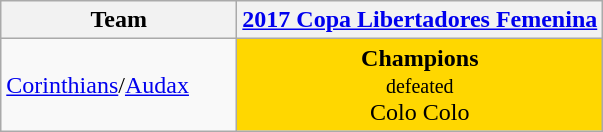<table class="wikitable">
<tr>
<th width=150>Team</th>
<th width=><a href='#'>2017 Copa Libertadores Femenina</a></th>
</tr>
<tr>
<td><a href='#'>Corinthians</a>/<a href='#'>Audax</a></td>
<td align=center bgcolor=gold><strong>Champions</strong><br><small>defeated</small><br> Colo Colo</td>
</tr>
</table>
